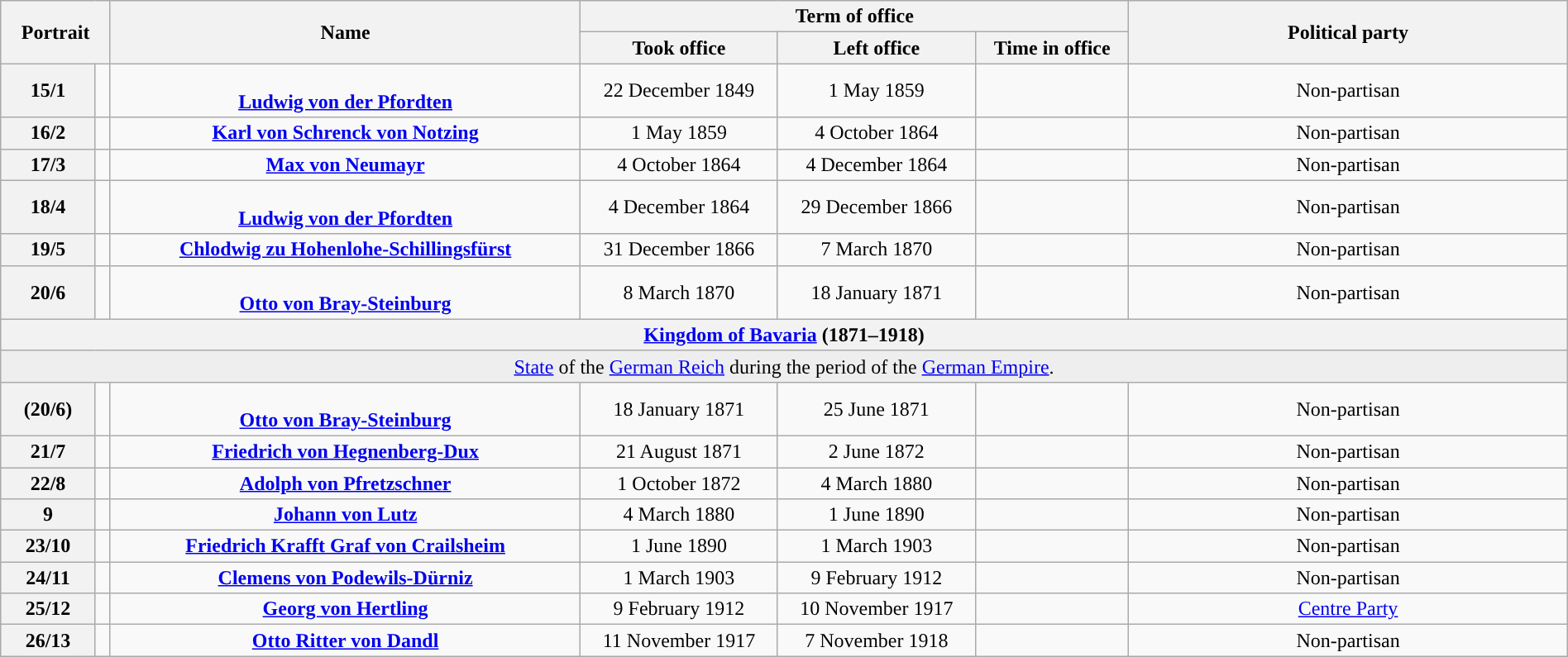<table class="wikitable" style="text-align:center; width:100%; border:1px #AAAAFF solid">
<tr>
<th width=80px rowspan=2 colspan=2>Portrait</th>
<th width=30% rowspan=2>Name<br></th>
<th width=35% colspan=3>Term of office</th>
<th width=28% rowspan=2>Political party</th>
</tr>
<tr>
<th>Took office</th>
<th>Left office</th>
<th>Time in office</th>
</tr>
<tr>
<th style="background:">15/1</th>
<td></td>
<td><br><strong><a href='#'>Ludwig von der Pfordten</a></strong><br></td>
<td>22 December 1849</td>
<td>1 May 1859</td>
<td></td>
<td>Non-partisan</td>
</tr>
<tr>
<th style="background:">16/2</th>
<td></td>
<td><strong><a href='#'>Karl von Schrenck von Notzing</a></strong><br></td>
<td>1 May 1859</td>
<td>4 October 1864</td>
<td></td>
<td>Non-partisan</td>
</tr>
<tr>
<th style="background:">17/3</th>
<td></td>
<td><strong><a href='#'>Max von Neumayr</a></strong><br></td>
<td>4 October 1864</td>
<td>4 December 1864</td>
<td></td>
<td>Non-partisan</td>
</tr>
<tr>
<th style="background:">18/4</th>
<td></td>
<td><br><strong><a href='#'>Ludwig von der Pfordten</a></strong><br></td>
<td>4 December 1864</td>
<td>29 December 1866</td>
<td></td>
<td>Non-partisan</td>
</tr>
<tr>
<th style="background:">19/5</th>
<td></td>
<td><strong><a href='#'>Chlodwig zu Hohenlohe-Schillingsfürst</a></strong><br></td>
<td>31 December 1866</td>
<td>7 March 1870</td>
<td></td>
<td>Non-partisan</td>
</tr>
<tr>
<th style="background:">20/6</th>
<td></td>
<td><br><strong><a href='#'>Otto von Bray-Steinburg</a></strong><br></td>
<td>8 March 1870</td>
<td>18 January 1871</td>
<td></td>
<td>Non-partisan</td>
</tr>
<tr>
<th colspan="7"><a href='#'>Kingdom of Bavaria</a> (1871–1918)</th>
</tr>
<tr>
<td bgcolor=#EEEEEE colspan=7><a href='#'>State</a> of the <a href='#'>German Reich</a> during the period of the <a href='#'>German Empire</a>.</td>
</tr>
<tr>
<th style="background:">(20/6)</th>
<td></td>
<td><br><strong><a href='#'>Otto von Bray-Steinburg</a></strong><br></td>
<td>18 January 1871</td>
<td>25 June 1871</td>
<td></td>
<td>Non-partisan</td>
</tr>
<tr>
<th style="background:">21/7</th>
<td></td>
<td><strong><a href='#'>Friedrich von Hegnenberg-Dux</a></strong><br></td>
<td>21 August 1871</td>
<td>2 June 1872</td>
<td></td>
<td>Non-partisan</td>
</tr>
<tr>
<th style="background:">22/8</th>
<td></td>
<td><strong><a href='#'>Adolph von Pfretzschner</a></strong><br></td>
<td>1 October 1872</td>
<td>4 March 1880</td>
<td></td>
<td>Non-partisan</td>
</tr>
<tr>
<th style="background:">9</th>
<td></td>
<td><strong><a href='#'>Johann von Lutz</a></strong><br></td>
<td>4 March 1880</td>
<td>1 June 1890</td>
<td></td>
<td>Non-partisan</td>
</tr>
<tr>
<th style="background:">23/10</th>
<td></td>
<td><strong><a href='#'>Friedrich Krafft Graf von Crailsheim</a></strong><br></td>
<td>1 June 1890</td>
<td>1 March 1903</td>
<td></td>
<td>Non-partisan</td>
</tr>
<tr>
<th style="background:">24/11</th>
<td></td>
<td><strong><a href='#'>Clemens von Podewils-Dürniz</a></strong><br></td>
<td>1 March 1903</td>
<td>9 February 1912</td>
<td></td>
<td>Non-partisan</td>
</tr>
<tr>
<th style="background:">25/12</th>
<td></td>
<td><strong><a href='#'>Georg von Hertling</a></strong><br></td>
<td>9 February 1912</td>
<td>10 November 1917</td>
<td></td>
<td><a href='#'>Centre Party</a></td>
</tr>
<tr>
<th style="background:">26/13</th>
<td></td>
<td><strong><a href='#'>Otto Ritter von Dandl</a></strong><br></td>
<td>11 November 1917</td>
<td>7 November 1918</td>
<td></td>
<td>Non-partisan</td>
</tr>
</table>
